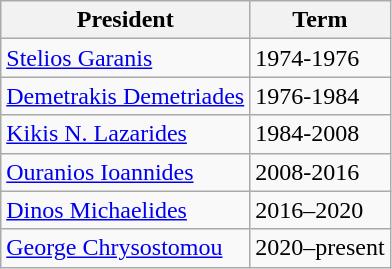<table class="wikitable">
<tr>
<th>President</th>
<th>Term</th>
</tr>
<tr>
<td><a href='#'>Stelios Garanis</a></td>
<td>1974-1976</td>
</tr>
<tr>
<td><a href='#'>Demetrakis Demetriades</a></td>
<td>1976-1984</td>
</tr>
<tr>
<td><a href='#'>Kikis N. Lazarides</a></td>
<td>1984-2008</td>
</tr>
<tr>
<td><a href='#'>Ouranios Ioannides</a></td>
<td>2008-2016</td>
</tr>
<tr>
<td><a href='#'>Dinos Michaelides</a></td>
<td>2016–2020</td>
</tr>
<tr>
<td><a href='#'>George Chrysostomou</a></td>
<td>2020–present</td>
</tr>
</table>
